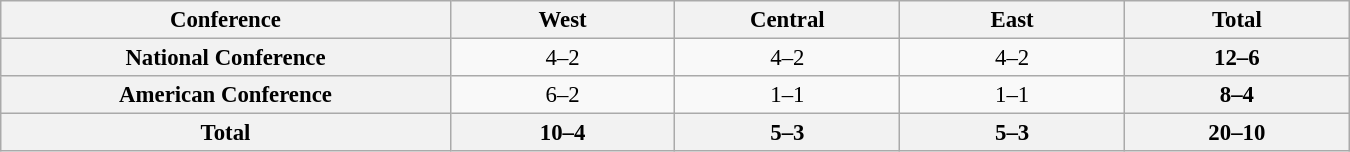<table class="wikitable"  style="width:900px; font-size:95%; text-align:center;">
<tr>
<th style="width:30.0%;">Conference</th>
<th style="width:15.0%;">West</th>
<th style="width:15.0%;">Central</th>
<th style="width:15.0%;">East</th>
<th style="width:15.0%;">Total</th>
</tr>
<tr>
<th>National Conference</th>
<td>4–2 </td>
<td>4–2 </td>
<td>4–2 </td>
<th>12–6 </th>
</tr>
<tr>
<th>American Conference</th>
<td>6–2 </td>
<td>1–1 </td>
<td>1–1 </td>
<th>8–4 </th>
</tr>
<tr>
<th>Total</th>
<th>10–4 </th>
<th>5–3 </th>
<th>5–3 </th>
<th>20–10 </th>
</tr>
</table>
